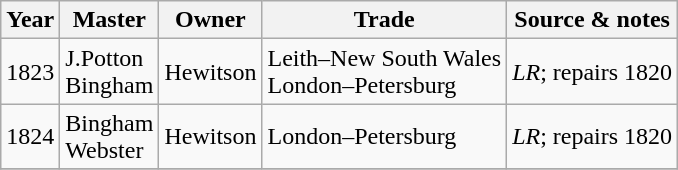<table class=" wikitable">
<tr>
<th>Year</th>
<th>Master</th>
<th>Owner</th>
<th>Trade</th>
<th>Source & notes</th>
</tr>
<tr>
<td>1823</td>
<td>J.Potton<br>Bingham</td>
<td>Hewitson</td>
<td>Leith–New South Wales<br>London–Petersburg</td>
<td><em>LR</em>; repairs 1820</td>
</tr>
<tr>
<td>1824</td>
<td>Bingham<br>Webster</td>
<td>Hewitson</td>
<td>London–Petersburg</td>
<td><em>LR</em>; repairs 1820</td>
</tr>
<tr>
</tr>
</table>
